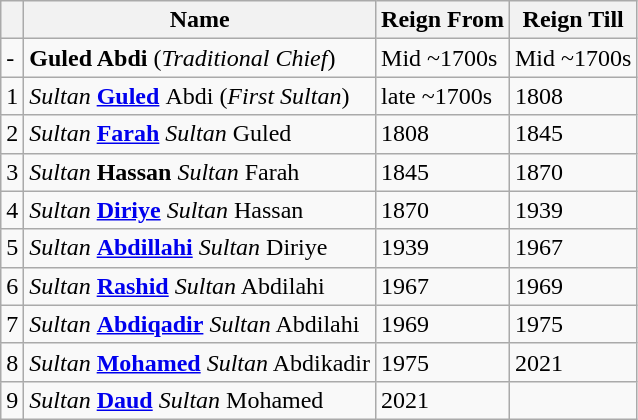<table class="wikitable">
<tr>
<th></th>
<th>Name</th>
<th>Reign From</th>
<th>Reign Till</th>
</tr>
<tr>
<td>-</td>
<td style="white-space:nowrap"><strong>Guled Abdi</strong> (<em>Traditional Chief</em>)</td>
<td style="white-space:nowrap">Mid ~1700s</td>
<td style="white-space:nowrap">Mid ~1700s</td>
</tr>
<tr>
<td>1</td>
<td style="white-space:nowrap"><em>Sultan</em> <strong><a href='#'>Guled</a> </strong> Abdi (<em>First Sultan</em>)</td>
<td style="white-space:nowrap">late ~1700s</td>
<td style="white-space:nowrap">1808</td>
</tr>
<tr>
<td>2</td>
<td style="white-space:nowrap"><em>Sultan</em> <strong><a href='#'>Farah</a></strong> <em>Sultan</em> Guled</td>
<td style="white-space:nowrap">1808</td>
<td style="white-space:nowrap">1845</td>
</tr>
<tr>
<td>3</td>
<td style="white-space:nowrap"><em>Sultan</em> <strong>Hassan</strong> <em>Sultan</em> Farah</td>
<td style="white-space:nowrap">1845</td>
<td style="white-space:nowrap">1870</td>
</tr>
<tr>
<td>4</td>
<td style="white-space:nowrap"><em>Sultan</em> <strong><a href='#'>Diriye</a></strong> <em>Sultan</em> Hassan</td>
<td style="white-space:nowrap">1870</td>
<td style="white-space:nowrap">1939</td>
</tr>
<tr>
<td>5</td>
<td style="white-space:nowrap"><em>Sultan</em> <strong><a href='#'>Abdillahi</a></strong> <em>Sultan</em> Diriye</td>
<td style="white-space:nowrap">1939</td>
<td style="white-space:nowrap">1967</td>
</tr>
<tr>
<td>6</td>
<td style="white-space:nowrap"><em>Sultan</em> <strong><a href='#'>Rashid</a></strong> <em> Sultan</em> Abdilahi</td>
<td style="white-space:nowrap">1967</td>
<td style="white-space:nowrap">1969</td>
</tr>
<tr>
<td>7</td>
<td style="white-space:nowrap"><em>Sultan</em> <strong><a href='#'>Abdiqadir</a></strong> <em>Sultan</em> Abdilahi</td>
<td style="white-space:nowrap">1969</td>
<td style="white-space:nowrap">1975</td>
</tr>
<tr>
<td>8</td>
<td style="white-space:nowrap"><em>Sultan</em> <strong><a href='#'>Mohamed</a></strong> <em>Sultan</em> Abdikadir</td>
<td style="white-space:nowrap">1975</td>
<td style="white-space:nowrap">2021</td>
</tr>
<tr>
<td>9</td>
<td style="white-space:nowrap"><em>Sultan</em> <strong><a href='#'>Daud</a></strong> <em>Sultan</em> Mohamed</td>
<td style="white-space:nowrap">2021</td>
</tr>
</table>
